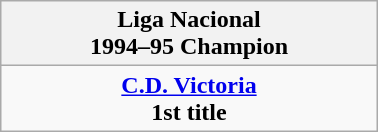<table class="wikitable" style="text-align: center; margin: 0 auto; width: 20%">
<tr>
<th>Liga Nacional<br>1994–95 Champion</th>
</tr>
<tr>
<td><strong><a href='#'>C.D. Victoria</a></strong><br><strong>1st title</strong></td>
</tr>
</table>
